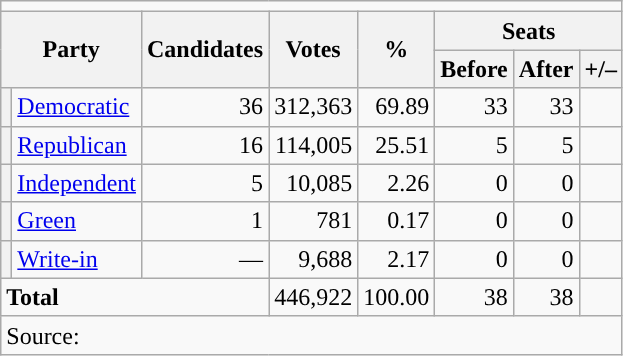<table class="wikitable">
<tr>
<td colspan=13 align=center></td>
</tr>
<tr>
<th rowspan="2" colspan="2">Party</th>
<th rowspan="2">Candidates</th>
<th rowspan="2">Votes</th>
<th rowspan="2">%</th>
<th colspan="3">Seats</th>
</tr>
<tr>
<th>Before</th>
<th>After</th>
<th>+/–</th>
</tr>
<tr>
<th style="background-color:"></th>
<td><a href='#'>Democratic</a></td>
<td align="right">36</td>
<td align="right">312,363</td>
<td align="right">69.89</td>
<td align="right">33</td>
<td align="right">33</td>
<td align="right"></td>
</tr>
<tr>
<th style="background-color:"></th>
<td><a href='#'>Republican</a></td>
<td align="right">16</td>
<td align="right">114,005</td>
<td align="right">25.51</td>
<td align="right">5</td>
<td align="right">5</td>
<td align="right"></td>
</tr>
<tr>
<th style="background-color:"></th>
<td><a href='#'>Independent</a></td>
<td align="right">5</td>
<td align="right">10,085</td>
<td align="right">2.26</td>
<td align="right">0</td>
<td align="right">0</td>
<td align="right"></td>
</tr>
<tr>
<th style="background-color:"></th>
<td><a href='#'>Green</a></td>
<td align="right">1</td>
<td align="right">781</td>
<td align="right">0.17</td>
<td align="right">0</td>
<td align="right">0</td>
<td align="right"></td>
</tr>
<tr>
<th style="background-color:"></th>
<td><a href='#'>Write-in</a></td>
<td align="right">—</td>
<td align="right">9,688</td>
<td align="right">2.17</td>
<td align="right">0</td>
<td align="right">0</td>
<td align="right"></td>
</tr>
<tr>
<td colspan="3" align="left"><strong>Total</strong></td>
<td align="right">446,922</td>
<td align="right">100.00</td>
<td align="right">38</td>
<td align="right">38</td>
<td align="right"></td>
</tr>
<tr>
<td colspan="10">Source:</td>
</tr>
</table>
